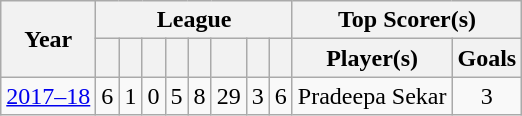<table class="wikitable sortable" style="text-align: center">
<tr>
<th scope="col" rowspan="2">Year</th>
<th colspan=8 class="unsortable">League</th>
<th scope="col" colspan=3 class="unsortable">Top Scorer(s)</th>
</tr>
<tr>
<th></th>
<th></th>
<th></th>
<th></th>
<th></th>
<th></th>
<th></th>
<th></th>
<th class="unsortable">Player(s)</th>
<th class="unsortable">Goals</th>
</tr>
<tr>
<td><a href='#'>2017–18</a></td>
<td>6</td>
<td>1</td>
<td>0</td>
<td>5</td>
<td>8</td>
<td>29</td>
<td>3</td>
<td>6</td>
<td align=left>Pradeepa Sekar</td>
<td>3</td>
</tr>
</table>
